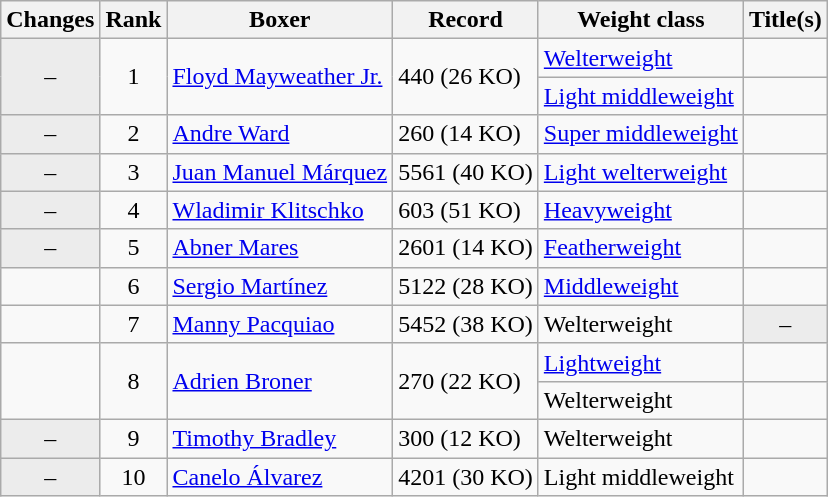<table class="wikitable ">
<tr>
<th>Changes</th>
<th>Rank</th>
<th>Boxer</th>
<th>Record</th>
<th>Weight class</th>
<th>Title(s)</th>
</tr>
<tr>
<td rowspan=2 align=center bgcolor=#ECECEC>–</td>
<td rowspan=2 align=center>1</td>
<td rowspan=2><a href='#'>Floyd Mayweather Jr.</a></td>
<td rowspan=2>440 (26 KO)</td>
<td><a href='#'>Welterweight</a></td>
<td></td>
</tr>
<tr>
<td><a href='#'>Light middleweight</a></td>
<td></td>
</tr>
<tr>
<td align=center bgcolor=#ECECEC>–</td>
<td align=center>2</td>
<td><a href='#'>Andre Ward</a></td>
<td>260 (14 KO)</td>
<td><a href='#'>Super middleweight</a></td>
<td></td>
</tr>
<tr>
<td align=center bgcolor=#ECECEC>–</td>
<td align=center>3</td>
<td><a href='#'>Juan Manuel Márquez</a></td>
<td>5561 (40 KO)</td>
<td><a href='#'>Light welterweight</a></td>
<td></td>
</tr>
<tr>
<td align=center bgcolor=#ECECEC>–</td>
<td align=center>4</td>
<td><a href='#'>Wladimir Klitschko</a></td>
<td>603 (51 KO)</td>
<td><a href='#'>Heavyweight</a></td>
<td></td>
</tr>
<tr>
<td align=center bgcolor=#ECECEC>–</td>
<td align=center>5</td>
<td><a href='#'>Abner Mares</a></td>
<td>2601 (14 KO)</td>
<td><a href='#'>Featherweight</a></td>
<td></td>
</tr>
<tr>
<td align=center></td>
<td align=center>6</td>
<td><a href='#'>Sergio Martínez</a></td>
<td>5122 (28 KO)</td>
<td><a href='#'>Middleweight</a></td>
<td></td>
</tr>
<tr>
<td align=center></td>
<td align=center>7</td>
<td><a href='#'>Manny Pacquiao</a></td>
<td>5452 (38 KO)</td>
<td>Welterweight</td>
<td align=center bgcolor=#ECECEC data-sort-value="Z">–</td>
</tr>
<tr>
<td rowspan=2 align=center></td>
<td rowspan=2 align=center>8</td>
<td rowspan=2><a href='#'>Adrien Broner</a></td>
<td rowspan=2>270 (22 KO)</td>
<td><a href='#'>Lightweight</a></td>
<td></td>
</tr>
<tr>
<td>Welterweight</td>
<td></td>
</tr>
<tr>
<td align=center bgcolor=#ECECEC>–</td>
<td align=center>9</td>
<td><a href='#'>Timothy Bradley</a></td>
<td>300 (12 KO)</td>
<td>Welterweight</td>
<td></td>
</tr>
<tr>
<td align=center bgcolor=#ECECEC>–</td>
<td align=center>10</td>
<td><a href='#'>Canelo Álvarez</a></td>
<td>4201 (30 KO)</td>
<td>Light middleweight</td>
<td></td>
</tr>
</table>
